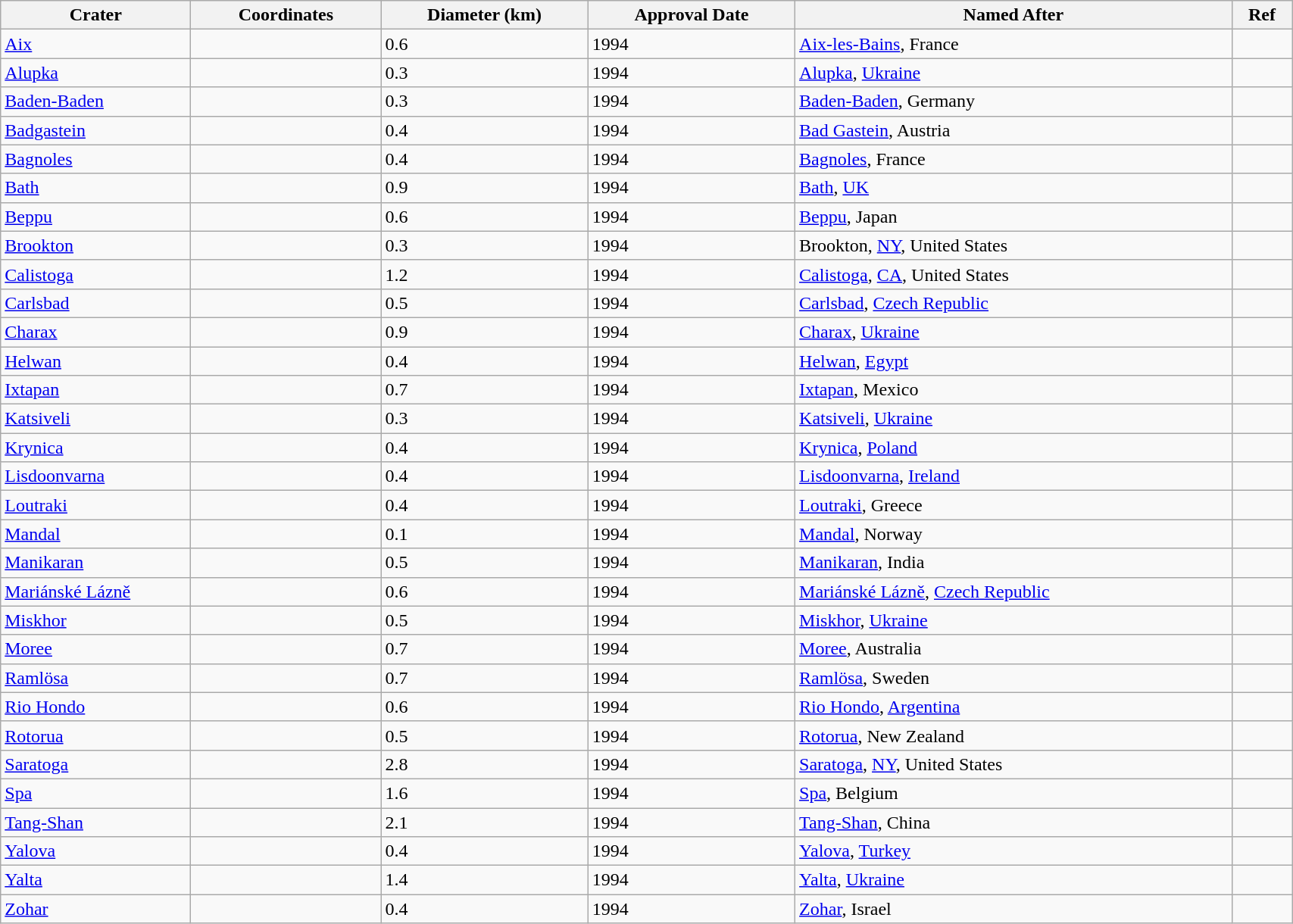<table class="wikitable" style="min-width: 90%;">
<tr>
<th style="width:10em">Crater</th>
<th style="width:10em">Coordinates</th>
<th>Diameter (km)</th>
<th>Approval Date</th>
<th>Named After</th>
<th>Ref</th>
</tr>
<tr>
<td><a href='#'>Aix</a></td>
<td></td>
<td>0.6</td>
<td>1994</td>
<td><a href='#'>Aix-les-Bains</a>, France</td>
<td></td>
</tr>
<tr>
<td><a href='#'>Alupka</a></td>
<td></td>
<td>0.3</td>
<td>1994</td>
<td><a href='#'>Alupka</a>, <a href='#'>Ukraine</a></td>
<td></td>
</tr>
<tr>
<td><a href='#'>Baden-Baden</a></td>
<td></td>
<td>0.3</td>
<td>1994</td>
<td><a href='#'>Baden-Baden</a>, Germany</td>
<td></td>
</tr>
<tr>
<td><a href='#'>Badgastein</a></td>
<td></td>
<td>0.4</td>
<td>1994</td>
<td><a href='#'>Bad Gastein</a>, Austria</td>
<td></td>
</tr>
<tr>
<td><a href='#'>Bagnoles</a></td>
<td></td>
<td>0.4</td>
<td>1994</td>
<td><a href='#'>Bagnoles</a>, France</td>
<td></td>
</tr>
<tr>
<td><a href='#'>Bath</a></td>
<td></td>
<td>0.9</td>
<td>1994</td>
<td><a href='#'>Bath</a>, <a href='#'>UK</a></td>
<td></td>
</tr>
<tr>
<td><a href='#'>Beppu</a></td>
<td></td>
<td>0.6</td>
<td>1994</td>
<td><a href='#'>Beppu</a>, Japan</td>
<td></td>
</tr>
<tr>
<td><a href='#'>Brookton</a></td>
<td></td>
<td>0.3</td>
<td>1994</td>
<td>Brookton, <a href='#'>NY</a>, United States</td>
<td></td>
</tr>
<tr>
<td><a href='#'>Calistoga</a></td>
<td></td>
<td>1.2</td>
<td>1994</td>
<td><a href='#'>Calistoga</a>, <a href='#'>CA</a>, United States</td>
<td></td>
</tr>
<tr>
<td><a href='#'>Carlsbad</a></td>
<td></td>
<td>0.5</td>
<td>1994</td>
<td><a href='#'>Carlsbad</a>, <a href='#'>Czech Republic</a></td>
<td></td>
</tr>
<tr>
<td><a href='#'>Charax</a></td>
<td></td>
<td>0.9</td>
<td>1994</td>
<td><a href='#'>Charax</a>, <a href='#'>Ukraine</a></td>
<td></td>
</tr>
<tr>
<td><a href='#'>Helwan</a></td>
<td></td>
<td>0.4</td>
<td>1994</td>
<td><a href='#'>Helwan</a>, <a href='#'>Egypt</a></td>
<td></td>
</tr>
<tr>
<td><a href='#'>Ixtapan</a></td>
<td></td>
<td>0.7</td>
<td>1994</td>
<td><a href='#'>Ixtapan</a>, Mexico</td>
<td></td>
</tr>
<tr>
<td><a href='#'>Katsiveli</a></td>
<td></td>
<td>0.3</td>
<td>1994</td>
<td><a href='#'>Katsiveli</a>, <a href='#'>Ukraine</a></td>
<td></td>
</tr>
<tr>
<td><a href='#'>Krynica</a></td>
<td></td>
<td>0.4</td>
<td>1994</td>
<td><a href='#'>Krynica</a>, <a href='#'>Poland</a></td>
<td></td>
</tr>
<tr>
<td><a href='#'>Lisdoonvarna</a></td>
<td></td>
<td>0.4</td>
<td>1994</td>
<td><a href='#'>Lisdoonvarna</a>, <a href='#'>Ireland</a></td>
<td></td>
</tr>
<tr>
<td><a href='#'>Loutraki</a></td>
<td></td>
<td>0.4</td>
<td>1994</td>
<td><a href='#'>Loutraki</a>, Greece</td>
<td></td>
</tr>
<tr>
<td><a href='#'>Mandal</a></td>
<td></td>
<td>0.1</td>
<td>1994</td>
<td><a href='#'>Mandal</a>, Norway</td>
<td></td>
</tr>
<tr>
<td><a href='#'>Manikaran</a></td>
<td></td>
<td>0.5</td>
<td>1994</td>
<td><a href='#'>Manikaran</a>, India</td>
<td></td>
</tr>
<tr>
<td><a href='#'>Mariánské Lázně</a></td>
<td></td>
<td>0.6</td>
<td>1994</td>
<td><a href='#'>Mariánské Lázně</a>, <a href='#'>Czech Republic</a></td>
<td></td>
</tr>
<tr>
<td><a href='#'>Miskhor</a></td>
<td></td>
<td>0.5</td>
<td>1994</td>
<td><a href='#'>Miskhor</a>, <a href='#'>Ukraine</a></td>
<td></td>
</tr>
<tr>
<td><a href='#'>Moree</a></td>
<td></td>
<td>0.7</td>
<td>1994</td>
<td><a href='#'>Moree</a>, Australia</td>
<td></td>
</tr>
<tr>
<td><a href='#'>Ramlösa</a></td>
<td></td>
<td>0.7</td>
<td>1994</td>
<td><a href='#'>Ramlösa</a>, Sweden</td>
<td></td>
</tr>
<tr>
<td><a href='#'>Rio Hondo</a></td>
<td></td>
<td>0.6</td>
<td>1994</td>
<td><a href='#'>Rio Hondo</a>, <a href='#'>Argentina</a></td>
<td></td>
</tr>
<tr>
<td><a href='#'>Rotorua</a></td>
<td></td>
<td>0.5</td>
<td>1994</td>
<td><a href='#'>Rotorua</a>, New Zealand</td>
<td></td>
</tr>
<tr>
<td><a href='#'>Saratoga</a></td>
<td></td>
<td>2.8</td>
<td>1994</td>
<td><a href='#'>Saratoga</a>, <a href='#'>NY</a>, United States</td>
<td></td>
</tr>
<tr>
<td><a href='#'>Spa</a></td>
<td></td>
<td>1.6</td>
<td>1994</td>
<td><a href='#'>Spa</a>, Belgium</td>
<td></td>
</tr>
<tr>
<td><a href='#'>Tang-Shan</a></td>
<td></td>
<td>2.1</td>
<td>1994</td>
<td><a href='#'>Tang-Shan</a>, China</td>
<td></td>
</tr>
<tr>
<td><a href='#'>Yalova</a></td>
<td></td>
<td>0.4</td>
<td>1994</td>
<td><a href='#'>Yalova</a>, <a href='#'>Turkey</a></td>
<td></td>
</tr>
<tr>
<td><a href='#'>Yalta</a></td>
<td></td>
<td>1.4</td>
<td>1994</td>
<td><a href='#'>Yalta</a>, <a href='#'>Ukraine</a></td>
<td></td>
</tr>
<tr>
<td><a href='#'>Zohar</a></td>
<td></td>
<td>0.4</td>
<td>1994</td>
<td><a href='#'>Zohar</a>, Israel</td>
<td></td>
</tr>
</table>
